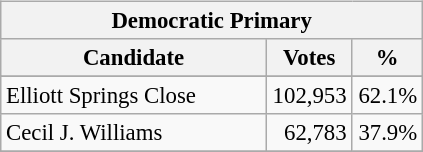<table class="wikitable" align="left" style="margin: 1em 1em 1em 0; font-size: 95%;">
<tr>
<th colspan="3">Democratic Primary</th>
</tr>
<tr>
<th colspan="1" style="width: 170px">Candidate</th>
<th style="width: 50px">Votes</th>
<th style="width: 40px">%</th>
</tr>
<tr>
</tr>
<tr>
<td>Elliott Springs Close</td>
<td align="right">102,953</td>
<td align="right">62.1%</td>
</tr>
<tr>
<td>Cecil J. Williams</td>
<td align="right">62,783</td>
<td align="right">37.9%</td>
</tr>
<tr>
</tr>
</table>
